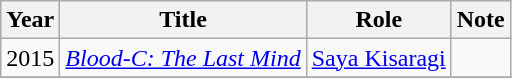<table class="wikitable">
<tr>
<th>Year</th>
<th>Title</th>
<th>Role</th>
<th>Note</th>
</tr>
<tr>
<td>2015</td>
<td><em><a href='#'>Blood-C: The Last Mind</a></em></td>
<td><a href='#'>Saya Kisaragi</a></td>
<td></td>
</tr>
<tr>
</tr>
</table>
